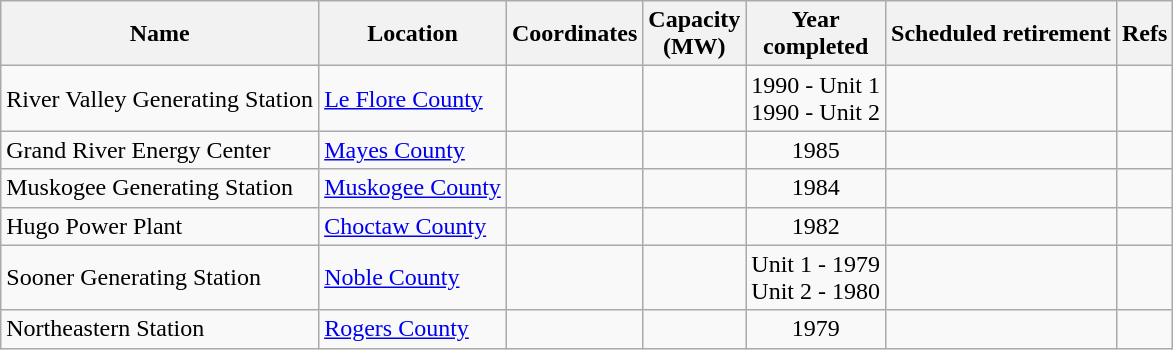<table class="wikitable sortable">
<tr>
<th>Name</th>
<th>Location</th>
<th>Coordinates</th>
<th>Capacity<br>(MW)</th>
<th>Year<br>completed</th>
<th>Scheduled retirement</th>
<th>Refs</th>
</tr>
<tr>
<td>River Valley Generating Station</td>
<td><a href='#'>Le Flore County</a></td>
<td></td>
<td align="center"></td>
<td align="center">1990 - Unit 1<br>1990 - Unit 2</td>
<td></td>
<td></td>
</tr>
<tr>
<td>Grand River Energy Center</td>
<td><a href='#'>Mayes County</a></td>
<td></td>
<td align="center"></td>
<td align="center">1985</td>
<td></td>
<td></td>
</tr>
<tr>
<td>Muskogee Generating Station</td>
<td><a href='#'>Muskogee County</a></td>
<td></td>
<td align="center"></td>
<td align="center">1984</td>
<td></td>
<td></td>
</tr>
<tr>
<td>Hugo Power Plant</td>
<td><a href='#'>Choctaw County</a></td>
<td></td>
<td align="center"></td>
<td align="center">1982</td>
<td></td>
<td></td>
</tr>
<tr>
<td>Sooner Generating Station</td>
<td><a href='#'>Noble County</a></td>
<td></td>
<td align="center"></td>
<td align="center">Unit 1 - 1979<br>Unit 2 - 1980</td>
<td></td>
<td></td>
</tr>
<tr>
<td>Northeastern Station</td>
<td><a href='#'>Rogers County</a></td>
<td></td>
<td align="center"></td>
<td align="center">1979</td>
<td></td>
<td></td>
</tr>
</table>
